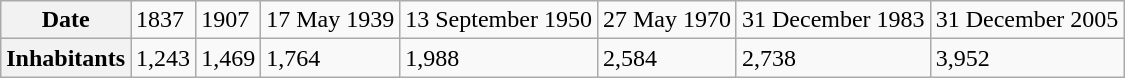<table class="wikitable">
<tr>
<th>Date</th>
<td>1837</td>
<td>1907</td>
<td>17 May 1939</td>
<td>13 September 1950</td>
<td>27 May 1970</td>
<td>31 December 1983</td>
<td>31 December 2005</td>
</tr>
<tr>
<th>Inhabitants</th>
<td>1,243</td>
<td>1,469</td>
<td>1,764</td>
<td>1,988</td>
<td>2,584</td>
<td>2,738</td>
<td>3,952</td>
</tr>
</table>
